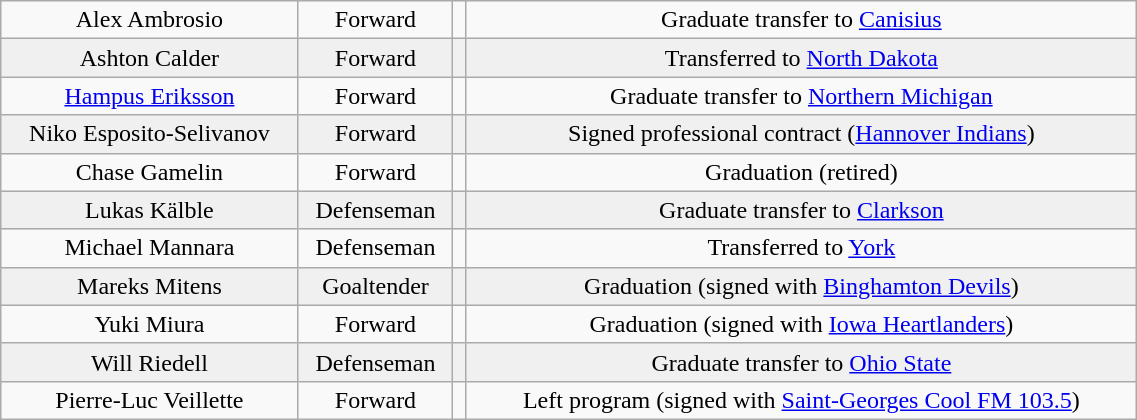<table class="wikitable" width="60%">
<tr align="center" bgcolor="">
<td>Alex Ambrosio</td>
<td>Forward</td>
<td></td>
<td>Graduate transfer to <a href='#'>Canisius</a></td>
</tr>
<tr align="center" bgcolor="f0f0f0">
<td>Ashton Calder</td>
<td>Forward</td>
<td></td>
<td>Transferred to <a href='#'>North Dakota</a></td>
</tr>
<tr align="center" bgcolor="">
<td><a href='#'>Hampus Eriksson</a></td>
<td>Forward</td>
<td></td>
<td>Graduate transfer to <a href='#'>Northern Michigan</a></td>
</tr>
<tr align="center" bgcolor="f0f0f0">
<td>Niko Esposito-Selivanov</td>
<td>Forward</td>
<td></td>
<td>Signed professional contract (<a href='#'>Hannover Indians</a>)</td>
</tr>
<tr align="center" bgcolor="">
<td>Chase Gamelin</td>
<td>Forward</td>
<td></td>
<td>Graduation (retired)</td>
</tr>
<tr align="center" bgcolor="f0f0f0">
<td>Lukas Kälble</td>
<td>Defenseman</td>
<td></td>
<td>Graduate transfer to <a href='#'>Clarkson</a></td>
</tr>
<tr align="center" bgcolor="">
<td>Michael Mannara</td>
<td>Defenseman</td>
<td></td>
<td>Transferred to <a href='#'>York</a></td>
</tr>
<tr align="center" bgcolor="f0f0f0">
<td>Mareks Mitens</td>
<td>Goaltender</td>
<td></td>
<td>Graduation (signed with <a href='#'>Binghamton Devils</a>)</td>
</tr>
<tr align="center" bgcolor="">
<td>Yuki Miura</td>
<td>Forward</td>
<td></td>
<td>Graduation (signed with <a href='#'>Iowa Heartlanders</a>)</td>
</tr>
<tr align="center" bgcolor="f0f0f0">
<td>Will Riedell</td>
<td>Defenseman</td>
<td></td>
<td>Graduate transfer to <a href='#'>Ohio State</a></td>
</tr>
<tr align="center" bgcolor="">
<td>Pierre-Luc Veillette</td>
<td>Forward</td>
<td></td>
<td>Left program (signed with <a href='#'>Saint-Georges Cool FM 103.5</a>)</td>
</tr>
</table>
